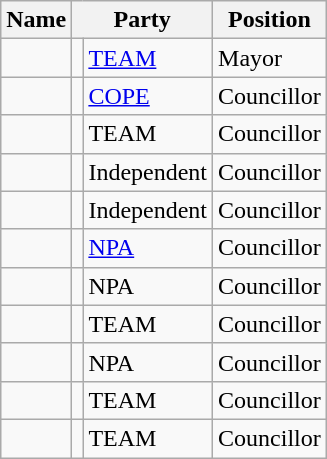<table class="wikitable">
<tr>
<th>Name</th>
<th colspan="2">Party</th>
<th>Position</th>
</tr>
<tr>
<td></td>
<td></td>
<td><a href='#'>TEAM</a></td>
<td>Mayor</td>
</tr>
<tr>
<td></td>
<td></td>
<td><a href='#'>COPE</a></td>
<td>Councillor</td>
</tr>
<tr>
<td></td>
<td></td>
<td>TEAM</td>
<td>Councillor</td>
</tr>
<tr>
<td></td>
<td></td>
<td>Independent</td>
<td>Councillor</td>
</tr>
<tr>
<td></td>
<td></td>
<td>Independent</td>
<td>Councillor</td>
</tr>
<tr>
<td></td>
<td></td>
<td><a href='#'>NPA</a></td>
<td>Councillor</td>
</tr>
<tr>
<td></td>
<td></td>
<td>NPA</td>
<td>Councillor</td>
</tr>
<tr>
<td></td>
<td></td>
<td>TEAM</td>
<td>Councillor</td>
</tr>
<tr>
<td></td>
<td></td>
<td>NPA</td>
<td>Councillor</td>
</tr>
<tr>
<td></td>
<td></td>
<td>TEAM</td>
<td>Councillor</td>
</tr>
<tr>
<td></td>
<td></td>
<td>TEAM</td>
<td>Councillor</td>
</tr>
</table>
